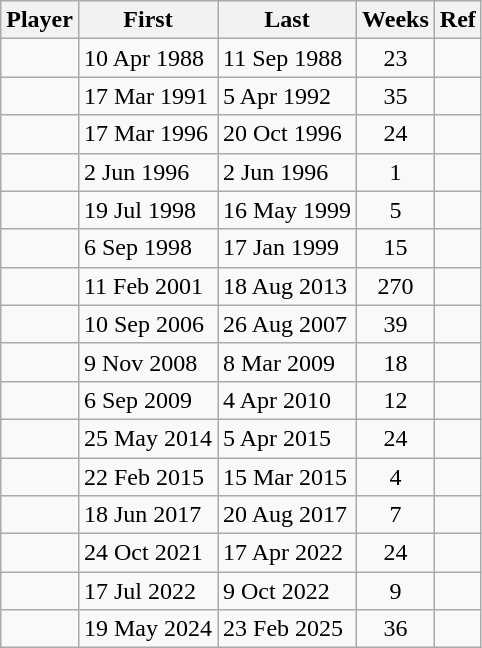<table class="wikitable sortable">
<tr>
<th>Player</th>
<th>First</th>
<th>Last</th>
<th>Weeks</th>
<th>Ref</th>
</tr>
<tr>
<td> </td>
<td>10 Apr 1988</td>
<td>11 Sep 1988</td>
<td align=center>23</td>
<td></td>
</tr>
<tr>
<td> </td>
<td>17 Mar 1991</td>
<td>5 Apr 1992</td>
<td align=center>35</td>
<td></td>
</tr>
<tr>
<td> </td>
<td>17 Mar 1996</td>
<td>20 Oct 1996</td>
<td align=center>24</td>
<td></td>
</tr>
<tr>
<td> </td>
<td>2 Jun 1996</td>
<td>2 Jun 1996</td>
<td align=center>1</td>
<td></td>
</tr>
<tr>
<td> </td>
<td>19 Jul 1998</td>
<td>16 May 1999</td>
<td align=center>5</td>
<td></td>
</tr>
<tr>
<td> </td>
<td>6 Sep 1998</td>
<td>17 Jan 1999</td>
<td align=center>15</td>
<td></td>
</tr>
<tr>
<td> </td>
<td>11 Feb 2001</td>
<td>18 Aug 2013</td>
<td align=center>270</td>
<td></td>
</tr>
<tr>
<td> </td>
<td>10 Sep 2006</td>
<td>26 Aug 2007</td>
<td align=center>39</td>
<td></td>
</tr>
<tr>
<td> </td>
<td>9 Nov 2008</td>
<td>8 Mar 2009</td>
<td align=center>18</td>
<td></td>
</tr>
<tr>
<td> </td>
<td>6 Sep 2009</td>
<td>4 Apr 2010</td>
<td align=center>12</td>
<td></td>
</tr>
<tr>
<td> </td>
<td>25 May 2014</td>
<td>5 Apr 2015</td>
<td align=center>24</td>
<td></td>
</tr>
<tr>
<td> </td>
<td>22 Feb 2015</td>
<td>15 Mar 2015</td>
<td align=center>4</td>
<td></td>
</tr>
<tr>
<td> </td>
<td>18 Jun 2017</td>
<td>20 Aug 2017</td>
<td align=center>7</td>
<td></td>
</tr>
<tr>
<td> </td>
<td>24 Oct 2021</td>
<td>17 Apr 2022</td>
<td align=center>24</td>
<td></td>
</tr>
<tr>
<td> </td>
<td>17 Jul 2022</td>
<td>9 Oct 2022</td>
<td align=center>9</td>
<td></td>
</tr>
<tr>
<td> </td>
<td>19 May 2024</td>
<td>23 Feb 2025</td>
<td align=center>36</td>
<td></td>
</tr>
</table>
